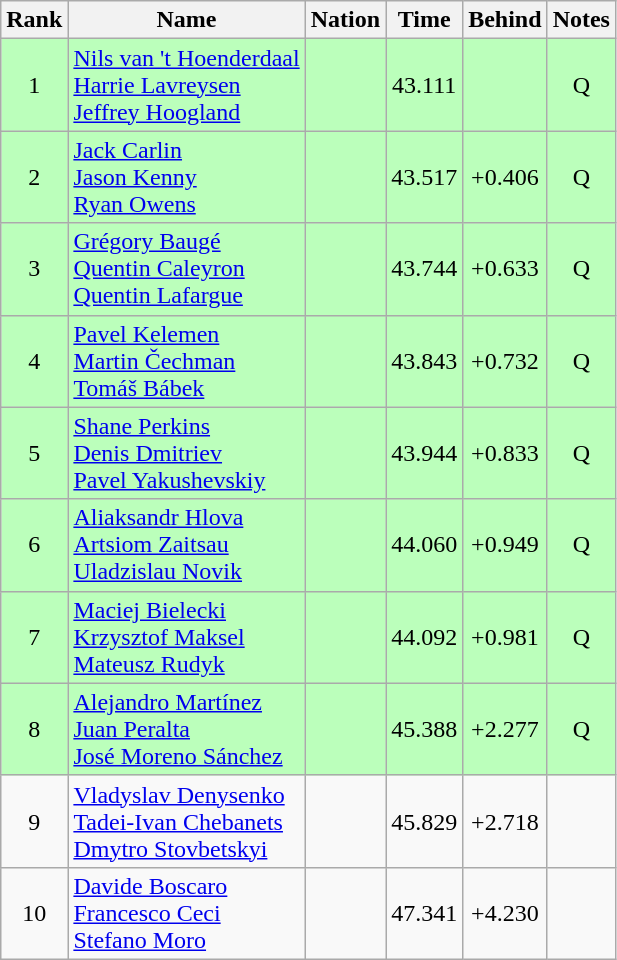<table class="wikitable sortable" style="text-align:center">
<tr>
<th>Rank</th>
<th>Name</th>
<th>Nation</th>
<th>Time</th>
<th>Behind</th>
<th>Notes</th>
</tr>
<tr bgcolor=bbffbb>
<td>1</td>
<td align=left><a href='#'>Nils van 't Hoenderdaal</a><br><a href='#'>Harrie Lavreysen</a><br><a href='#'>Jeffrey Hoogland</a></td>
<td align=left></td>
<td>43.111</td>
<td></td>
<td>Q</td>
</tr>
<tr bgcolor=bbffbb>
<td>2</td>
<td align=left><a href='#'>Jack Carlin</a><br><a href='#'>Jason Kenny</a><br><a href='#'>Ryan Owens</a></td>
<td align=left></td>
<td>43.517</td>
<td>+0.406</td>
<td>Q</td>
</tr>
<tr bgcolor=bbffbb>
<td>3</td>
<td align=left><a href='#'>Grégory Baugé</a><br><a href='#'>Quentin Caleyron</a><br><a href='#'>Quentin Lafargue</a></td>
<td align=left></td>
<td>43.744</td>
<td>+0.633</td>
<td>Q</td>
</tr>
<tr bgcolor=bbffbb>
<td>4</td>
<td align=left><a href='#'>Pavel Kelemen</a><br><a href='#'>Martin Čechman</a><br><a href='#'>Tomáš Bábek</a></td>
<td align=left></td>
<td>43.843</td>
<td>+0.732</td>
<td>Q</td>
</tr>
<tr bgcolor=bbffbb>
<td>5</td>
<td align=left><a href='#'>Shane Perkins</a><br><a href='#'>Denis Dmitriev</a><br><a href='#'>Pavel Yakushevskiy</a></td>
<td align=left></td>
<td>43.944</td>
<td>+0.833</td>
<td>Q</td>
</tr>
<tr bgcolor=bbffbb>
<td>6</td>
<td align=left><a href='#'>Aliaksandr Hlova</a><br><a href='#'>Artsiom Zaitsau</a><br><a href='#'>Uladzislau Novik</a></td>
<td align=left></td>
<td>44.060</td>
<td>+0.949</td>
<td>Q</td>
</tr>
<tr bgcolor=bbffbb>
<td>7</td>
<td align=left><a href='#'>Maciej Bielecki</a><br><a href='#'>Krzysztof Maksel</a><br><a href='#'>Mateusz Rudyk</a></td>
<td align=left></td>
<td>44.092</td>
<td>+0.981</td>
<td>Q</td>
</tr>
<tr bgcolor=bbffbb>
<td>8</td>
<td align=left><a href='#'>Alejandro Martínez</a><br><a href='#'>Juan Peralta</a><br><a href='#'>José Moreno Sánchez</a></td>
<td align=left></td>
<td>45.388</td>
<td>+2.277</td>
<td>Q</td>
</tr>
<tr>
<td>9</td>
<td align=left><a href='#'>Vladyslav Denysenko</a><br><a href='#'>Tadei-Ivan Chebanets</a><br><a href='#'>Dmytro Stovbetskyi</a></td>
<td align=left></td>
<td>45.829</td>
<td>+2.718</td>
<td></td>
</tr>
<tr>
<td>10</td>
<td align=left><a href='#'>Davide Boscaro</a><br><a href='#'>Francesco Ceci</a><br><a href='#'>Stefano Moro</a></td>
<td align=left></td>
<td>47.341</td>
<td>+4.230</td>
<td></td>
</tr>
</table>
